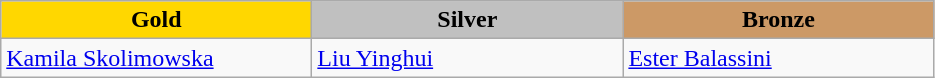<table class="wikitable" style="text-align:left">
<tr align="center">
<td width=200 bgcolor=gold><strong>Gold</strong></td>
<td width=200 bgcolor=silver><strong>Silver</strong></td>
<td width=200 bgcolor=CC9966><strong>Bronze</strong></td>
</tr>
<tr>
<td><a href='#'>Kamila Skolimowska</a><br><em></em></td>
<td><a href='#'>Liu Yinghui</a><br><em></em></td>
<td><a href='#'>Ester Balassini</a><br><em></em></td>
</tr>
</table>
